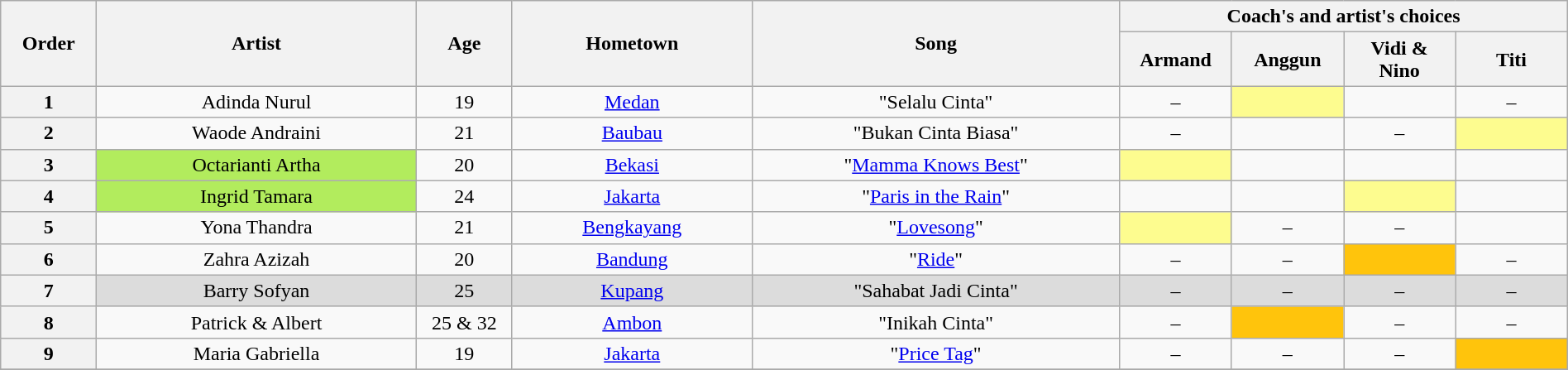<table class="wikitable" style="text-align:center; width:100%;">
<tr>
<th scope="col" rowspan="2" width="06%">Order</th>
<th scope="col" rowspan="2" width="20%">Artist</th>
<th scope="col" rowspan="2" width="06%">Age</th>
<th scope="col" rowspan="2" width="15%">Hometown</th>
<th scope="col" rowspan="2" width="23%">Song</th>
<th scope="col" colspan="4" width="28%">Coach's and artist's choices</th>
</tr>
<tr>
<th width="07%">Armand</th>
<th width="07%">Anggun</th>
<th width="07%">Vidi & Nino</th>
<th width="07%">Titi</th>
</tr>
<tr>
<th>1</th>
<td>Adinda Nurul</td>
<td>19</td>
<td><a href='#'>Medan</a></td>
<td>"Selalu Cinta"</td>
<td>–</td>
<td style="background:#fdfc8f;"><strong></strong></td>
<td><strong></strong></td>
<td>–</td>
</tr>
<tr>
<th>2</th>
<td>Waode Andraini</td>
<td>21</td>
<td><a href='#'>Baubau</a></td>
<td>"Bukan Cinta Biasa"</td>
<td>–</td>
<td><strong></strong></td>
<td>–</td>
<td style="background:#fdfc8f;"><strong></strong></td>
</tr>
<tr>
<th>3</th>
<td style="background:#B2EC5D">Octarianti Artha</td>
<td>20</td>
<td><a href='#'>Bekasi</a></td>
<td>"<a href='#'>Mamma Knows Best</a>"</td>
<td style="background:#fdfc8f;"><strong></strong></td>
<td><strong></strong></td>
<td><strong></strong></td>
<td><strong></strong></td>
</tr>
<tr>
<th>4</th>
<td style="background:#B2EC5D">Ingrid Tamara</td>
<td>24</td>
<td><a href='#'>Jakarta</a></td>
<td>"<a href='#'>Paris in the Rain</a>"</td>
<td><strong></strong></td>
<td><strong></strong></td>
<td style="background:#fdfc8f;"><strong></strong></td>
<td><strong></strong></td>
</tr>
<tr>
<th>5</th>
<td>Yona Thandra</td>
<td>21</td>
<td><a href='#'>Bengkayang</a></td>
<td>"<a href='#'>Lovesong</a>"</td>
<td style="background:#fdfc8f;"><strong></strong></td>
<td>–</td>
<td>–</td>
<td><strong></strong></td>
</tr>
<tr>
<th>6</th>
<td>Zahra Azizah</td>
<td>20</td>
<td><a href='#'>Bandung</a></td>
<td>"<a href='#'>Ride</a>"</td>
<td>–</td>
<td>–</td>
<td style="background:#FFC40C;"><strong></strong></td>
<td>–</td>
</tr>
<tr>
<th>7</th>
<td style="background:#DCDCDC;">Barry Sofyan</td>
<td style="background:#DCDCDC;">25</td>
<td style="background:#DCDCDC;"><a href='#'>Kupang</a></td>
<td style="background:#DCDCDC;">"Sahabat Jadi Cinta"</td>
<td style="background:#DCDCDC;">–</td>
<td style="background:#DCDCDC;">–</td>
<td style="background:#DCDCDC;">–</td>
<td style="background:#DCDCDC;">–</td>
</tr>
<tr>
<th>8</th>
<td>Patrick & Albert</td>
<td>25 & 32</td>
<td><a href='#'>Ambon</a></td>
<td>"Inikah Cinta"</td>
<td>–</td>
<td style="background:#FFC40C;"><strong></strong></td>
<td>–</td>
<td>–</td>
</tr>
<tr>
<th>9</th>
<td>Maria Gabriella</td>
<td>19</td>
<td><a href='#'>Jakarta</a></td>
<td>"<a href='#'>Price Tag</a>"</td>
<td>–</td>
<td>–</td>
<td>–</td>
<td style="background:#FFC40C;"><strong></strong></td>
</tr>
<tr>
</tr>
</table>
